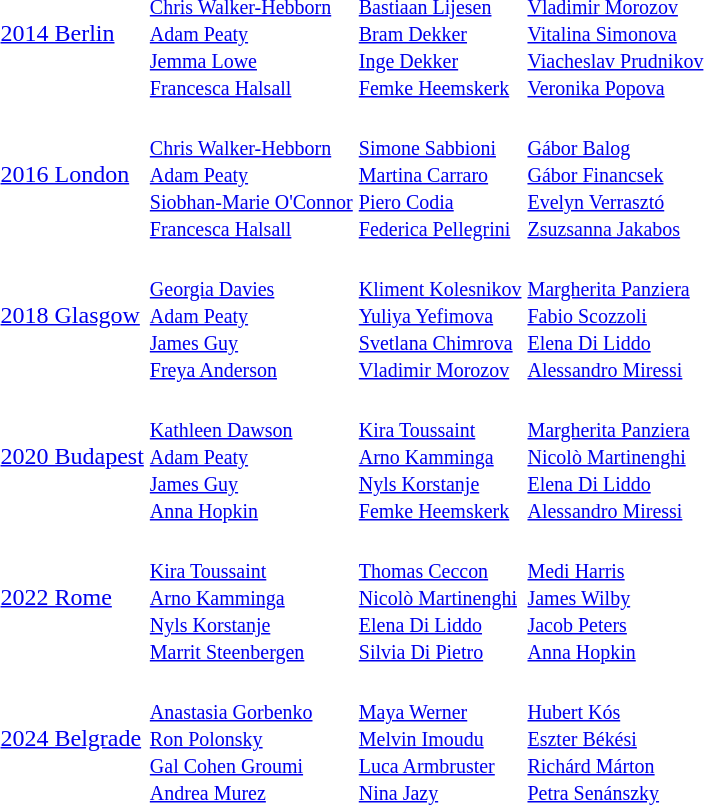<table>
<tr>
<td><a href='#'>2014 Berlin</a></td>
<td><small><br><a href='#'>Chris Walker-Hebborn</a><br><a href='#'>Adam Peaty</a><br><a href='#'>Jemma Lowe</a> <br><a href='#'>Francesca Halsall</a></small></td>
<td><small><br><a href='#'>Bastiaan Lijesen</a> <br><a href='#'>Bram Dekker</a><br><a href='#'>Inge Dekker</a><br><a href='#'>Femke Heemskerk</a></small></td>
<td><small><br><a href='#'>Vladimir Morozov</a><br><a href='#'>Vitalina Simonova</a><br><a href='#'>Viacheslav Prudnikov</a><br><a href='#'>Veronika Popova</a></small></td>
</tr>
<tr>
<td><a href='#'>2016 London</a></td>
<td><small><br><a href='#'>Chris Walker-Hebborn</a><br><a href='#'>Adam Peaty</a><br><a href='#'>Siobhan-Marie O'Connor</a> <br><a href='#'>Francesca Halsall</a></small></td>
<td><small><br><a href='#'>Simone Sabbioni</a> <br><a href='#'>Martina Carraro</a><br><a href='#'>Piero Codia</a><br><a href='#'>Federica Pellegrini</a></small></td>
<td><small><br><a href='#'>Gábor Balog</a><br><a href='#'>Gábor Financsek</a><br><a href='#'>Evelyn Verrasztó</a><br><a href='#'>Zsuzsanna Jakabos</a></small></td>
</tr>
<tr>
<td><a href='#'>2018 Glasgow</a></td>
<td><small><br><a href='#'>Georgia Davies</a><br><a href='#'>Adam Peaty</a><br><a href='#'>James Guy</a><br><a href='#'>Freya Anderson</a></small></td>
<td><small><br><a href='#'>Kliment Kolesnikov</a><br><a href='#'>Yuliya Yefimova</a><br><a href='#'>Svetlana Chimrova</a><br><a href='#'>Vladimir Morozov</a></small></td>
<td><small><br><a href='#'>Margherita Panziera</a><br><a href='#'>Fabio Scozzoli</a><br><a href='#'>Elena Di Liddo</a><br><a href='#'>Alessandro Miressi</a></small></td>
</tr>
<tr>
<td><a href='#'>2020 Budapest</a></td>
<td><small><br><a href='#'>Kathleen Dawson</a><br><a href='#'>Adam Peaty</a><br><a href='#'>James Guy</a><br><a href='#'>Anna Hopkin</a></small></td>
<td><small><br><a href='#'>Kira Toussaint</a><br><a href='#'>Arno Kamminga</a><br><a href='#'>Nyls Korstanje</a><br><a href='#'>Femke Heemskerk</a></small></td>
<td><small><br><a href='#'>Margherita Panziera</a><br><a href='#'>Nicolò Martinenghi</a><br> <a href='#'>Elena Di Liddo</a><br><a href='#'>Alessandro Miressi</a></small></td>
</tr>
<tr>
<td><a href='#'>2022 Rome</a></td>
<td><small><br><a href='#'>Kira Toussaint</a><br><a href='#'>Arno Kamminga</a><br><a href='#'>Nyls Korstanje</a><br><a href='#'>Marrit Steenbergen</a></small></td>
<td><small><br><a href='#'>Thomas Ceccon</a><br><a href='#'>Nicolò Martinenghi</a><br><a href='#'>Elena Di Liddo</a><br><a href='#'>Silvia Di Pietro</a></small></td>
<td><small><br><a href='#'>Medi Harris</a><br><a href='#'>James Wilby</a><br><a href='#'>Jacob Peters</a><br><a href='#'>Anna Hopkin</a></small></td>
</tr>
<tr>
<td><a href='#'>2024 Belgrade</a></td>
<td><small><br><a href='#'>Anastasia Gorbenko</a><br><a href='#'>Ron Polonsky</a><br><a href='#'>Gal Cohen Groumi</a><br><a href='#'>Andrea Murez </a></small></td>
<td><small><br><a href='#'>Maya Werner</a><br><a href='#'>Melvin Imoudu</a><br><a href='#'>Luca Armbruster</a><br><a href='#'>Nina Jazy</a></small></td>
<td><small><br><a href='#'>Hubert Kós</a><br><a href='#'>Eszter Békési</a><br><a href='#'>Richárd Márton</a><br><a href='#'>Petra Senánszky</a></small></td>
</tr>
</table>
